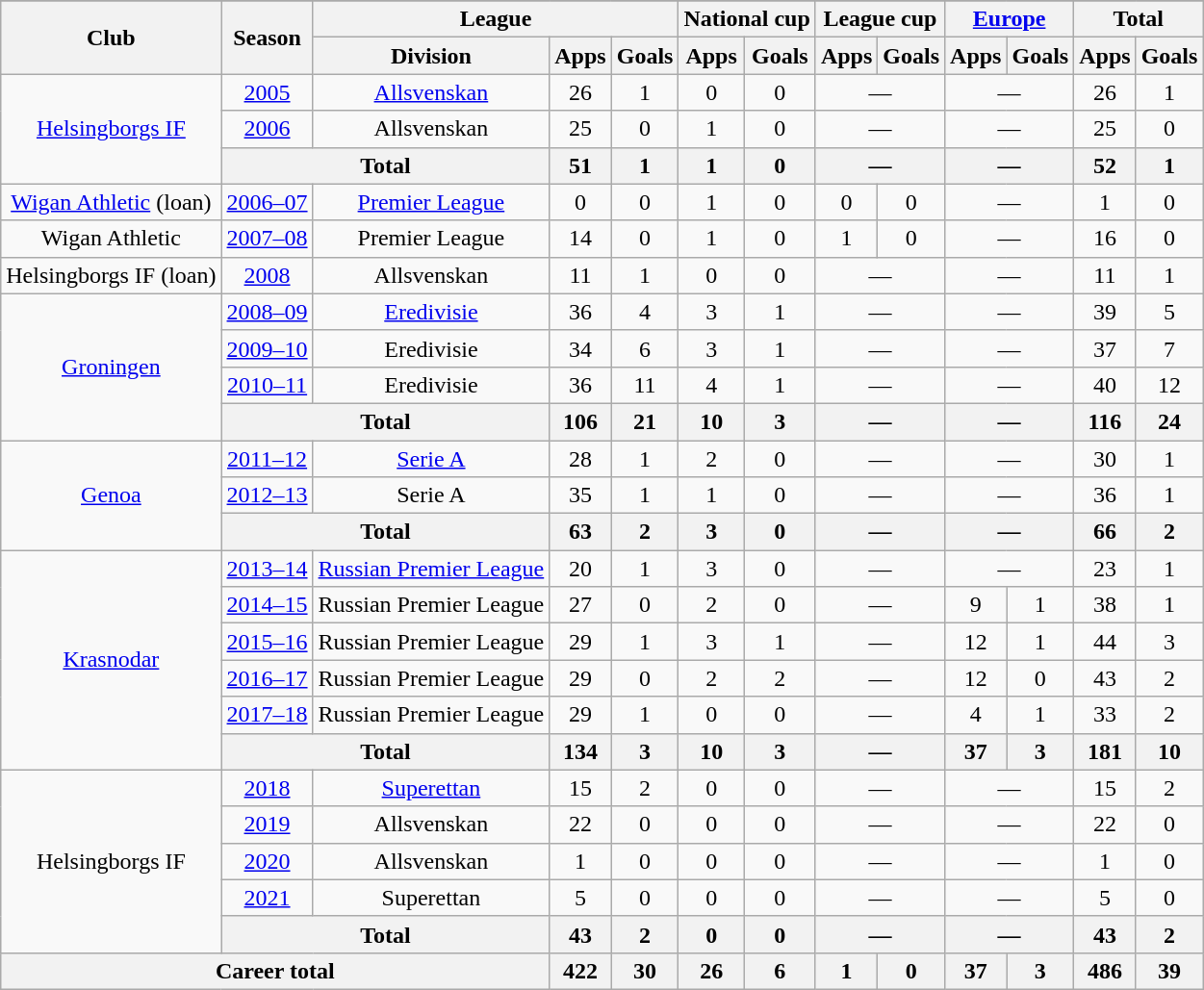<table class="wikitable" style="text-align:center">
<tr>
</tr>
<tr>
<th rowspan="2">Club</th>
<th rowspan="2">Season</th>
<th colspan="3">League</th>
<th colspan="2">National cup</th>
<th colspan="2">League cup</th>
<th colspan="2"><a href='#'>Europe</a></th>
<th colspan="2">Total</th>
</tr>
<tr>
<th>Division</th>
<th>Apps</th>
<th>Goals</th>
<th>Apps</th>
<th>Goals</th>
<th>Apps</th>
<th>Goals</th>
<th>Apps</th>
<th>Goals</th>
<th>Apps</th>
<th>Goals</th>
</tr>
<tr>
<td rowspan="3"><a href='#'>Helsingborgs IF</a></td>
<td><a href='#'>2005</a></td>
<td><a href='#'>Allsvenskan</a></td>
<td>26</td>
<td>1</td>
<td>0</td>
<td>0</td>
<td colspan="2">—</td>
<td colspan="2">—</td>
<td>26</td>
<td>1</td>
</tr>
<tr>
<td><a href='#'>2006</a></td>
<td>Allsvenskan</td>
<td>25</td>
<td>0</td>
<td>1</td>
<td>0</td>
<td colspan="2">—</td>
<td colspan="2">—</td>
<td>25</td>
<td>0</td>
</tr>
<tr>
<th colspan="2">Total</th>
<th>51</th>
<th>1</th>
<th>1</th>
<th>0</th>
<th colspan="2">—</th>
<th colspan="2">—</th>
<th>52</th>
<th>1</th>
</tr>
<tr>
<td><a href='#'>Wigan Athletic</a> (loan)</td>
<td><a href='#'>2006–07</a></td>
<td><a href='#'>Premier League</a></td>
<td>0</td>
<td>0</td>
<td>1</td>
<td>0</td>
<td>0</td>
<td>0</td>
<td colspan="2">—</td>
<td>1</td>
<td>0</td>
</tr>
<tr>
<td>Wigan Athletic</td>
<td><a href='#'>2007–08</a></td>
<td>Premier League</td>
<td>14</td>
<td>0</td>
<td>1</td>
<td>0</td>
<td>1</td>
<td>0</td>
<td colspan="2">—</td>
<td>16</td>
<td>0</td>
</tr>
<tr>
<td>Helsingborgs IF (loan)</td>
<td><a href='#'>2008</a></td>
<td>Allsvenskan</td>
<td>11</td>
<td>1</td>
<td>0</td>
<td>0</td>
<td colspan="2">—</td>
<td colspan="2">—</td>
<td>11</td>
<td>1</td>
</tr>
<tr>
<td rowspan="4"><a href='#'>Groningen</a></td>
<td><a href='#'>2008–09</a></td>
<td><a href='#'>Eredivisie</a></td>
<td>36</td>
<td>4</td>
<td>3</td>
<td>1</td>
<td colspan="2">—</td>
<td colspan="2">—</td>
<td>39</td>
<td>5</td>
</tr>
<tr>
<td><a href='#'>2009–10</a></td>
<td>Eredivisie</td>
<td>34</td>
<td>6</td>
<td>3</td>
<td>1</td>
<td colspan="2">—</td>
<td colspan="2">—</td>
<td>37</td>
<td>7</td>
</tr>
<tr>
<td><a href='#'>2010–11</a></td>
<td>Eredivisie</td>
<td>36</td>
<td>11</td>
<td>4</td>
<td>1</td>
<td colspan="2">—</td>
<td colspan="2">—</td>
<td>40</td>
<td>12</td>
</tr>
<tr>
<th colspan="2">Total</th>
<th>106</th>
<th>21</th>
<th>10</th>
<th>3</th>
<th colspan="2">—</th>
<th colspan="2">—</th>
<th>116</th>
<th>24</th>
</tr>
<tr>
<td rowspan="3"><a href='#'>Genoa</a></td>
<td><a href='#'>2011–12</a></td>
<td><a href='#'>Serie A</a></td>
<td>28</td>
<td>1</td>
<td>2</td>
<td>0</td>
<td colspan="2">—</td>
<td colspan="2">—</td>
<td>30</td>
<td>1</td>
</tr>
<tr>
<td><a href='#'>2012–13</a></td>
<td>Serie A</td>
<td>35</td>
<td>1</td>
<td>1</td>
<td>0</td>
<td colspan="2">—</td>
<td colspan="2">—</td>
<td>36</td>
<td>1</td>
</tr>
<tr>
<th colspan="2">Total</th>
<th>63</th>
<th>2</th>
<th>3</th>
<th>0</th>
<th colspan="2">—</th>
<th colspan="2">—</th>
<th>66</th>
<th>2</th>
</tr>
<tr>
<td rowspan="6"><a href='#'>Krasnodar</a></td>
<td><a href='#'>2013–14</a></td>
<td><a href='#'>Russian Premier League</a></td>
<td>20</td>
<td>1</td>
<td>3</td>
<td>0</td>
<td colspan="2">—</td>
<td colspan="2">—</td>
<td>23</td>
<td>1</td>
</tr>
<tr>
<td><a href='#'>2014–15</a></td>
<td>Russian Premier League</td>
<td>27</td>
<td>0</td>
<td>2</td>
<td>0</td>
<td colspan="2">—</td>
<td>9</td>
<td>1</td>
<td>38</td>
<td>1</td>
</tr>
<tr>
<td><a href='#'>2015–16</a></td>
<td>Russian Premier League</td>
<td>29</td>
<td>1</td>
<td>3</td>
<td>1</td>
<td colspan="2">—</td>
<td>12</td>
<td>1</td>
<td>44</td>
<td>3</td>
</tr>
<tr>
<td><a href='#'>2016–17</a></td>
<td>Russian Premier League</td>
<td>29</td>
<td>0</td>
<td>2</td>
<td>2</td>
<td colspan="2">—</td>
<td>12</td>
<td>0</td>
<td>43</td>
<td>2</td>
</tr>
<tr>
<td><a href='#'>2017–18</a></td>
<td>Russian Premier League</td>
<td>29</td>
<td>1</td>
<td>0</td>
<td>0</td>
<td colspan="2">—</td>
<td>4</td>
<td>1</td>
<td>33</td>
<td>2</td>
</tr>
<tr>
<th colspan="2">Total</th>
<th>134</th>
<th>3</th>
<th>10</th>
<th>3</th>
<th colspan="2">—</th>
<th>37</th>
<th>3</th>
<th>181</th>
<th>10</th>
</tr>
<tr>
<td rowspan="5">Helsingborgs IF</td>
<td><a href='#'>2018</a></td>
<td><a href='#'>Superettan</a></td>
<td>15</td>
<td>2</td>
<td>0</td>
<td>0</td>
<td colspan="2">—</td>
<td colspan="2">—</td>
<td>15</td>
<td>2</td>
</tr>
<tr>
<td><a href='#'>2019</a></td>
<td>Allsvenskan</td>
<td>22</td>
<td>0</td>
<td>0</td>
<td>0</td>
<td colspan="2">—</td>
<td colspan="2">—</td>
<td>22</td>
<td>0</td>
</tr>
<tr>
<td><a href='#'>2020</a></td>
<td>Allsvenskan</td>
<td>1</td>
<td>0</td>
<td>0</td>
<td>0</td>
<td colspan="2">—</td>
<td colspan="2">—</td>
<td>1</td>
<td>0</td>
</tr>
<tr>
<td><a href='#'>2021</a></td>
<td>Superettan</td>
<td>5</td>
<td>0</td>
<td>0</td>
<td>0</td>
<td colspan="2">—</td>
<td colspan="2">—</td>
<td>5</td>
<td>0</td>
</tr>
<tr>
<th colspan="2">Total</th>
<th>43</th>
<th>2</th>
<th>0</th>
<th>0</th>
<th colspan="2">—</th>
<th colspan="2">—</th>
<th>43</th>
<th>2</th>
</tr>
<tr>
<th colspan="3">Career total</th>
<th>422</th>
<th>30</th>
<th>26</th>
<th>6</th>
<th>1</th>
<th>0</th>
<th>37</th>
<th>3</th>
<th>486</th>
<th>39</th>
</tr>
</table>
